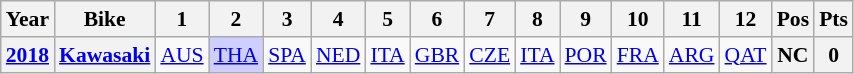<table class="wikitable" style="text-align:center; font-size:90%">
<tr>
<th>Year</th>
<th>Bike</th>
<th>1</th>
<th>2</th>
<th>3</th>
<th>4</th>
<th>5</th>
<th>6</th>
<th>7</th>
<th>8</th>
<th>9</th>
<th>10</th>
<th>11</th>
<th>12</th>
<th>Pos</th>
<th>Pts</th>
</tr>
<tr>
<th><a href='#'>2018</a></th>
<th><a href='#'>Kawasaki</a></th>
<td style="background:#;"><a href='#'>AUS</a></td>
<td style="background:#cfcfff;"><a href='#'>THA</a><br></td>
<td style="background:#;"><a href='#'>SPA</a></td>
<td style="background:#;"><a href='#'>NED</a></td>
<td style="background:#;"><a href='#'>ITA</a></td>
<td style="background:#;"><a href='#'>GBR</a></td>
<td style="background:#;"><a href='#'>CZE</a></td>
<td style="background:#;"><a href='#'>ITA</a></td>
<td style="background:#;"><a href='#'>POR</a></td>
<td style="background:#;"><a href='#'>FRA</a></td>
<td style="background:#;"><a href='#'>ARG</a></td>
<td style="background:#;"><a href='#'>QAT</a></td>
<th style="background:#;">NC</th>
<th style="background:#;">0</th>
</tr>
</table>
